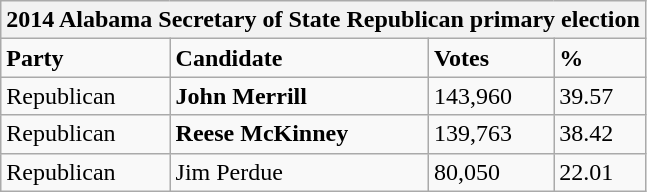<table class="wikitable">
<tr>
<th colspan="4">2014 Alabama Secretary of State Republican primary election</th>
</tr>
<tr>
<td><strong>Party</strong></td>
<td><strong>Candidate</strong></td>
<td><strong>Votes</strong></td>
<td><strong>%</strong></td>
</tr>
<tr>
<td>Republican</td>
<td><strong>John Merrill</strong></td>
<td>143,960</td>
<td>39.57</td>
</tr>
<tr>
<td>Republican</td>
<td><strong>Reese McKinney</strong></td>
<td>139,763</td>
<td>38.42</td>
</tr>
<tr>
<td>Republican</td>
<td>Jim Perdue</td>
<td>80,050</td>
<td>22.01</td>
</tr>
</table>
